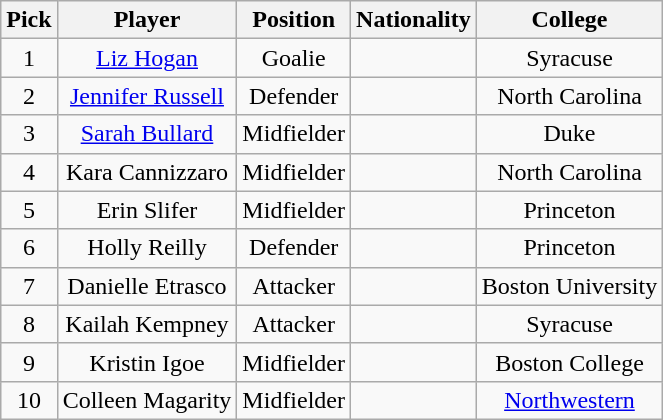<table class="wikitable">
<tr style="text-align:center;">
<th>Pick</th>
<th>Player</th>
<th>Position</th>
<th>Nationality</th>
<th>College</th>
</tr>
<tr style="text-align:center;">
<td>1</td>
<td><a href='#'>Liz Hogan</a></td>
<td>Goalie</td>
<td></td>
<td>Syracuse</td>
</tr>
<tr style="text-align:center;">
<td>2</td>
<td><a href='#'>Jennifer Russell</a></td>
<td>Defender</td>
<td></td>
<td>North Carolina</td>
</tr>
<tr style="text-align:center;">
<td>3</td>
<td><a href='#'>Sarah Bullard</a></td>
<td>Midfielder</td>
<td></td>
<td>Duke</td>
</tr>
<tr style="text-align:center;">
<td>4</td>
<td>Kara Cannizzaro</td>
<td>Midfielder</td>
<td></td>
<td>North Carolina</td>
</tr>
<tr style="text-align:center;">
<td>5</td>
<td>Erin Slifer</td>
<td>Midfielder</td>
<td></td>
<td>Princeton</td>
</tr>
<tr style="text-align:center;">
<td>6</td>
<td>Holly Reilly</td>
<td>Defender</td>
<td></td>
<td>Princeton</td>
</tr>
<tr style="text-align:center;">
<td>7</td>
<td>Danielle Etrasco</td>
<td>Attacker</td>
<td></td>
<td>Boston University</td>
</tr>
<tr style="text-align:center;">
<td>8</td>
<td>Kailah Kempney</td>
<td>Attacker</td>
<td></td>
<td>Syracuse</td>
</tr>
<tr style="text-align:center;">
<td>9</td>
<td>Kristin Igoe</td>
<td>Midfielder</td>
<td></td>
<td>Boston College</td>
</tr>
<tr style="text-align:center;">
<td>10</td>
<td>Colleen Magarity</td>
<td>Midfielder</td>
<td></td>
<td><a href='#'>Northwestern</a></td>
</tr>
</table>
